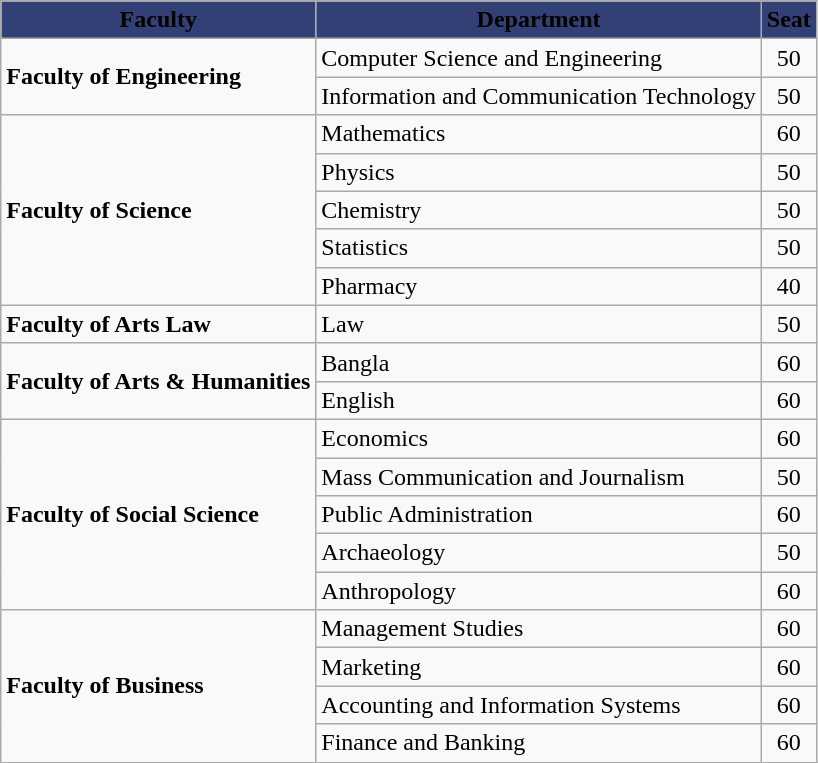<table class = "wikitable">
<tr>
<th style='background: #334075'><span>Faculty</span></th>
<th style='background: #334075'><span>Department</span></th>
<th style='background: #334075'><span>Seat</span></th>
</tr>
<tr>
<td rowspan=2><strong>Faculty of Engineering</strong></td>
<td>Computer Science and Engineering</td>
<td style="text-align:center;">50</td>
</tr>
<tr>
<td>Information and Communication Technology</td>
<td style="text-align:center;">50</td>
</tr>
<tr>
<td rowspan=5><strong>Faculty of Science</strong></td>
<td>Mathematics</td>
<td style="text-align:center;">60</td>
</tr>
<tr>
<td>Physics</td>
<td style="text-align:center;">50</td>
</tr>
<tr>
<td>Chemistry</td>
<td style="text-align:center;">50</td>
</tr>
<tr>
<td>Statistics</td>
<td style="text-align:center;">50</td>
</tr>
<tr>
<td>Pharmacy</td>
<td style="text-align:center;">40</td>
</tr>
<tr>
<td><strong>Faculty of Arts Law</strong></td>
<td>Law</td>
<td style="text-align:center;">50</td>
</tr>
<tr>
<td rowspan=2><strong>Faculty of Arts & Humanities</strong></td>
<td>Bangla</td>
<td style="text-align:center;">60</td>
</tr>
<tr>
<td>English</td>
<td style="text-align:center;">60</td>
</tr>
<tr>
<td rowspan=5><strong>Faculty of Social Science</strong></td>
<td>Economics</td>
<td style="text-align:center;">60</td>
</tr>
<tr>
<td>Mass Communication and Journalism</td>
<td style="text-align:center;">50</td>
</tr>
<tr>
<td>Public Administration</td>
<td style="text-align:center;">60</td>
</tr>
<tr>
<td>Archaeology</td>
<td style="text-align:center;">50</td>
</tr>
<tr>
<td>Anthropology</td>
<td style="text-align:center;">60</td>
</tr>
<tr>
<td rowspan=4><strong>Faculty of Business</strong></td>
<td>Management Studies</td>
<td style="text-align:center;">60</td>
</tr>
<tr>
<td>Marketing</td>
<td style="text-align:center;">60</td>
</tr>
<tr>
<td>Accounting and Information Systems</td>
<td style="text-align:center;">60</td>
</tr>
<tr>
<td>Finance and Banking</td>
<td style="text-align:center;">60</td>
</tr>
<tr>
</tr>
</table>
